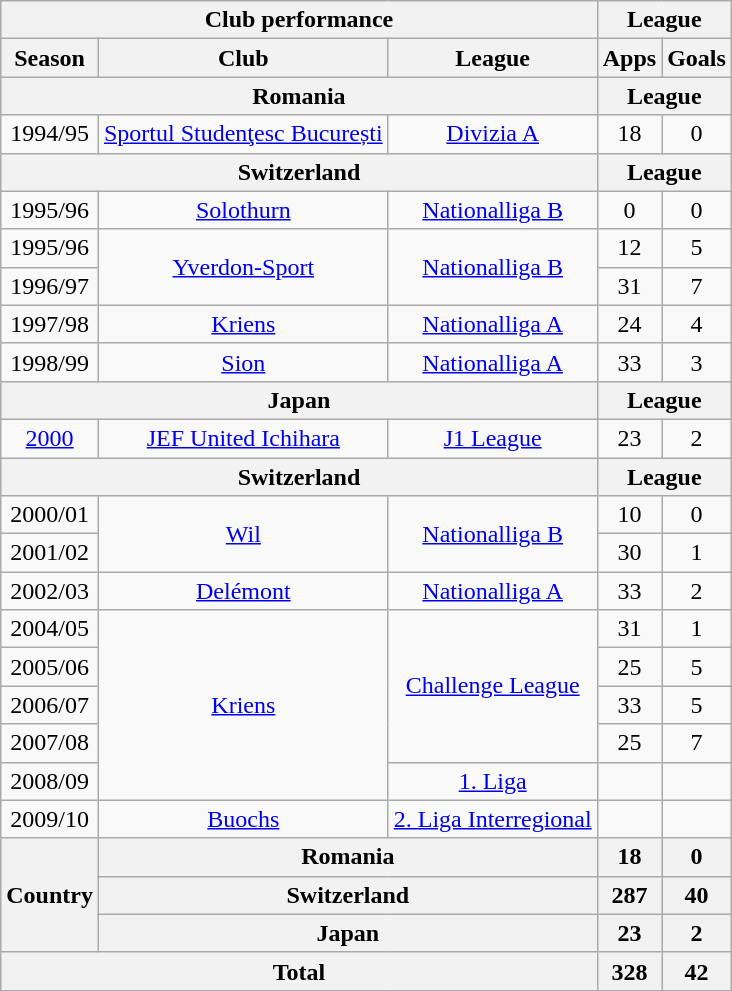<table class="wikitable" style="text-align:center;">
<tr>
<th colspan=3>Club performance</th>
<th colspan=2>League</th>
</tr>
<tr>
<th>Season</th>
<th>Club</th>
<th>League</th>
<th>Apps</th>
<th>Goals</th>
</tr>
<tr>
<th colspan=3>Romania</th>
<th colspan=2>League</th>
</tr>
<tr>
<td>1994/95</td>
<td><a href='#'>Sportul Studenţesc București</a></td>
<td><a href='#'>Divizia A</a></td>
<td>18</td>
<td>0</td>
</tr>
<tr>
<th colspan=3>Switzerland</th>
<th colspan=2>League</th>
</tr>
<tr>
<td>1995/96</td>
<td><a href='#'>Solothurn</a></td>
<td><a href='#'>Nationalliga B</a></td>
<td>0</td>
<td>0</td>
</tr>
<tr>
<td>1995/96</td>
<td rowspan="2"><a href='#'>Yverdon-Sport</a></td>
<td rowspan="2"><a href='#'>Nationalliga B</a></td>
<td>12</td>
<td>5</td>
</tr>
<tr>
<td>1996/97</td>
<td>31</td>
<td>7</td>
</tr>
<tr>
<td>1997/98</td>
<td><a href='#'>Kriens</a></td>
<td><a href='#'>Nationalliga A</a></td>
<td>24</td>
<td>4</td>
</tr>
<tr>
<td>1998/99</td>
<td><a href='#'>Sion</a></td>
<td><a href='#'>Nationalliga A</a></td>
<td>33</td>
<td>3</td>
</tr>
<tr>
<th colspan=3>Japan</th>
<th colspan=2>League</th>
</tr>
<tr>
<td><a href='#'>2000</a></td>
<td><a href='#'>JEF United Ichihara</a></td>
<td><a href='#'>J1 League</a></td>
<td>23</td>
<td>2</td>
</tr>
<tr>
<th colspan=3>Switzerland</th>
<th colspan=2>League</th>
</tr>
<tr>
<td>2000/01</td>
<td rowspan="2"><a href='#'>Wil</a></td>
<td rowspan="2"><a href='#'>Nationalliga B</a></td>
<td>10</td>
<td>0</td>
</tr>
<tr>
<td>2001/02</td>
<td>30</td>
<td>1</td>
</tr>
<tr>
<td>2002/03</td>
<td><a href='#'>Delémont</a></td>
<td><a href='#'>Nationalliga A</a></td>
<td>33</td>
<td>2</td>
</tr>
<tr>
<td>2004/05</td>
<td rowspan="5"><a href='#'>Kriens</a></td>
<td rowspan="4"><a href='#'>Challenge League</a></td>
<td>31</td>
<td>1</td>
</tr>
<tr>
<td>2005/06</td>
<td>25</td>
<td>5</td>
</tr>
<tr>
<td>2006/07</td>
<td>33</td>
<td>5</td>
</tr>
<tr>
<td>2007/08</td>
<td>25</td>
<td>7</td>
</tr>
<tr>
<td>2008/09</td>
<td><a href='#'>1. Liga</a></td>
<td></td>
<td></td>
</tr>
<tr>
<td>2009/10</td>
<td><a href='#'>Buochs</a></td>
<td><a href='#'>2. Liga Interregional</a></td>
<td></td>
<td></td>
</tr>
<tr>
<th rowspan=3>Country</th>
<th colspan=2>Romania</th>
<th>18</th>
<th>0</th>
</tr>
<tr>
<th colspan=2>Switzerland</th>
<th>287</th>
<th>40</th>
</tr>
<tr>
<th colspan=2>Japan</th>
<th>23</th>
<th>2</th>
</tr>
<tr>
<th colspan=3>Total</th>
<th>328</th>
<th>42</th>
</tr>
</table>
